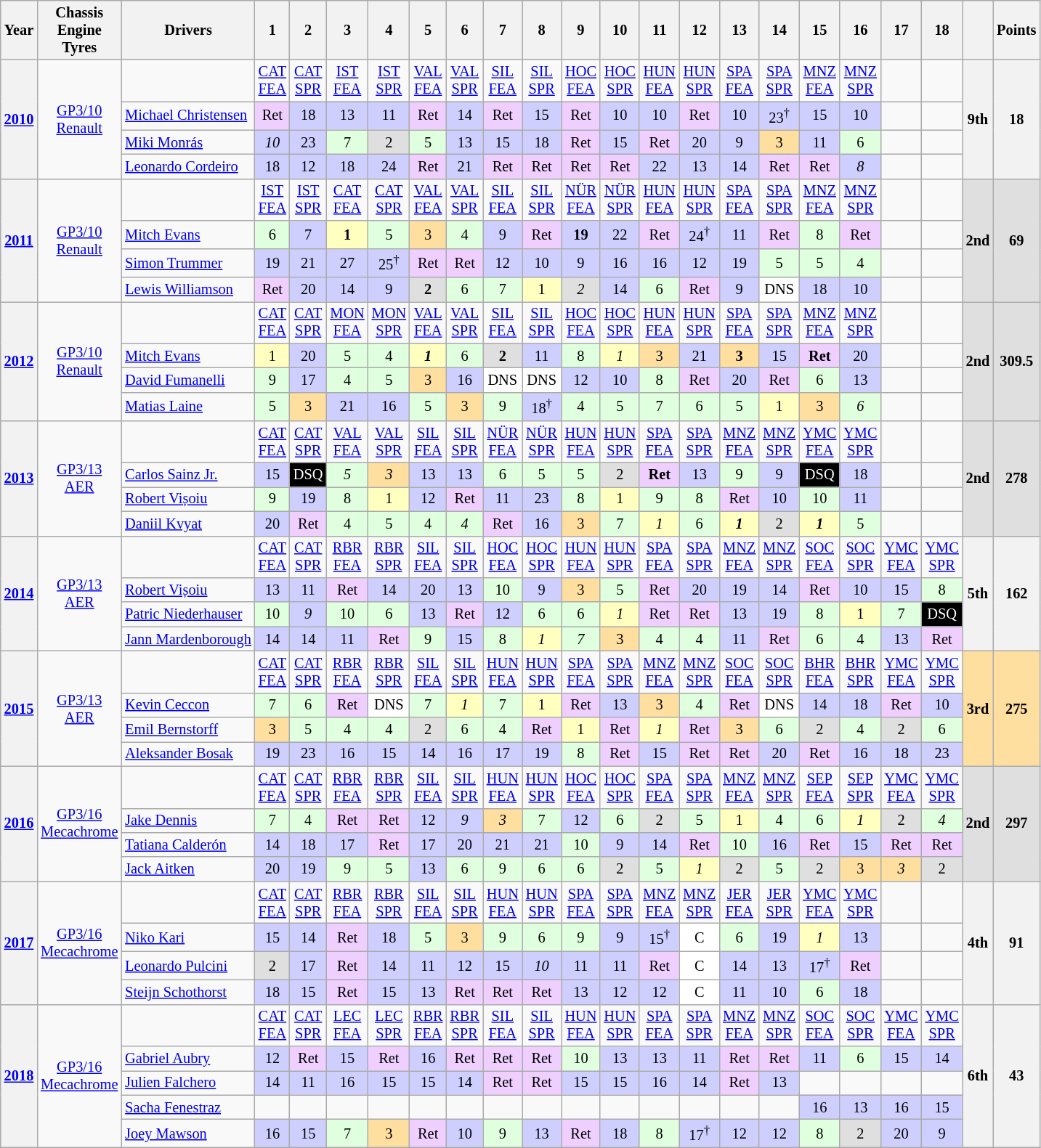<table class="wikitable" style="text-align:center; font-size:85%">
<tr>
<th>Year</th>
<th>Chassis<br>Engine<br>Tyres</th>
<th>Drivers</th>
<th>1</th>
<th>2</th>
<th>3</th>
<th>4</th>
<th>5</th>
<th>6</th>
<th>7</th>
<th>8</th>
<th>9</th>
<th>10</th>
<th>11</th>
<th>12</th>
<th>13</th>
<th>14</th>
<th>15</th>
<th>16</th>
<th>17</th>
<th>18</th>
<th></th>
<th>Points</th>
</tr>
<tr>
<th rowspan=4><a href='#'>2010</a></th>
<td rowspan=4><a href='#'>GP3/10</a><br><a href='#'>Renault</a><br></td>
<td></td>
<td><a href='#'>CAT<br>FEA</a></td>
<td><a href='#'>CAT<br>SPR</a></td>
<td><a href='#'>IST<br>FEA</a></td>
<td><a href='#'>IST<br>SPR</a></td>
<td><a href='#'>VAL<br>FEA</a></td>
<td><a href='#'>VAL<br>SPR</a></td>
<td><a href='#'>SIL<br>FEA</a></td>
<td><a href='#'>SIL<br>SPR</a></td>
<td><a href='#'>HOC<br>FEA</a></td>
<td><a href='#'>HOC<br>SPR</a></td>
<td><a href='#'>HUN<br>FEA</a></td>
<td><a href='#'>HUN<br>SPR</a></td>
<td><a href='#'>SPA<br>FEA</a></td>
<td><a href='#'>SPA<br>SPR</a></td>
<td><a href='#'>MNZ<br>FEA</a></td>
<td><a href='#'>MNZ<br>SPR</a></td>
<td></td>
<td></td>
<th rowspan=4>9th</th>
<th rowspan=4>18</th>
</tr>
<tr>
<td align="left"> <a href='#'>Michael Christensen</a></td>
<td bgcolor="#EFCFFF">Ret</td>
<td bgcolor="#CFCFFF">18</td>
<td bgcolor="#CFCFFF">13</td>
<td bgcolor="#CFCFFF">11</td>
<td bgcolor="#EFCFFF">Ret</td>
<td bgcolor="#CFCFFF">14</td>
<td bgcolor="#EFCFFF">Ret</td>
<td bgcolor="#CFCFFF">15</td>
<td bgcolor="#EFCFFF">Ret</td>
<td bgcolor="#CFCFFF">10</td>
<td bgcolor="#CFCFFF">10</td>
<td bgcolor="#EFCFFF">Ret</td>
<td bgcolor="#CFCFFF">10</td>
<td bgcolor="#CFCFFF">23<sup>†</sup></td>
<td bgcolor="#CFCFFF">15</td>
<td bgcolor="#CFCFFF">10</td>
<td></td>
<td></td>
</tr>
<tr>
<td align="left"> <a href='#'>Miki Monrás</a></td>
<td bgcolor="#CFCFFF"><em>10</em></td>
<td bgcolor="#CFCFFF">23</td>
<td bgcolor="#DFFFDF">7</td>
<td bgcolor="#DFDFDF">2</td>
<td bgcolor="#DFFFDF">5</td>
<td bgcolor="#CFCFFF">13</td>
<td bgcolor="#CFCFFF">15</td>
<td bgcolor="#CFCFFF">18</td>
<td bgcolor="#EFCFFF">Ret</td>
<td bgcolor="#CFCFFF">15</td>
<td bgcolor="#EFCFFF">Ret</td>
<td bgcolor="#CFCFFF">20</td>
<td bgcolor="#CFCFFF">9</td>
<td bgcolor="#FFDF9F">3</td>
<td bgcolor="#CFCFFF">11</td>
<td bgcolor="#DFFFDF">6</td>
<td></td>
<td></td>
</tr>
<tr>
<td align="left"> <a href='#'>Leonardo Cordeiro</a></td>
<td bgcolor="#CFCFFF">18</td>
<td bgcolor="#CFCFFF">12</td>
<td bgcolor="#CFCFFF">18</td>
<td bgcolor="#CFCFFF">24</td>
<td bgcolor="#EFCFFF">Ret</td>
<td bgcolor="#CFCFFF">21</td>
<td bgcolor="#EFCFFF">Ret</td>
<td bgcolor="#EFCFFF">Ret</td>
<td bgcolor="#EFCFFF">Ret</td>
<td bgcolor="#EFCFFF">Ret</td>
<td bgcolor="#CFCFFF">22</td>
<td bgcolor="#CFCFFF">13</td>
<td bgcolor="#CFCFFF">14</td>
<td bgcolor="#EFCFFF">Ret</td>
<td bgcolor="#EFCFFF">Ret</td>
<td bgcolor="#CFCFFF"><em>8</em></td>
<td></td>
<td></td>
</tr>
<tr>
<th rowspan=4><a href='#'>2011</a></th>
<td rowspan=4><a href='#'>GP3/10</a><br><a href='#'>Renault</a><br></td>
<td></td>
<td><a href='#'>IST<br>FEA</a></td>
<td><a href='#'>IST<br>SPR</a></td>
<td><a href='#'>CAT<br>FEA</a></td>
<td><a href='#'>CAT<br>SPR</a></td>
<td><a href='#'>VAL<br>FEA</a></td>
<td><a href='#'>VAL<br>SPR</a></td>
<td><a href='#'>SIL<br>FEA</a></td>
<td><a href='#'>SIL<br>SPR</a></td>
<td><a href='#'>NÜR<br>FEA</a></td>
<td><a href='#'>NÜR<br>SPR</a></td>
<td><a href='#'>HUN<br>FEA</a></td>
<td><a href='#'>HUN<br>SPR</a></td>
<td><a href='#'>SPA<br>FEA</a></td>
<td><a href='#'>SPA<br>SPR</a></td>
<td><a href='#'>MNZ<br>FEA</a></td>
<td><a href='#'>MNZ<br>SPR</a></td>
<td></td>
<td></td>
<th rowspan=4 style="background:#DFDFDF;">2nd</th>
<th rowspan=4 style="background:#DFDFDF;">69</th>
</tr>
<tr>
<td align="left"> <a href='#'>Mitch Evans</a></td>
<td bgcolor="#DFFFDF">6</td>
<td bgcolor="#CFCFFF">7</td>
<td bgcolor="#FFFFBF"><strong>1</strong></td>
<td bgcolor="#DFFFDF">5</td>
<td bgcolor="#FFDF9F">3</td>
<td bgcolor="#DFFFDF">4</td>
<td bgcolor="#CFCFFF">9</td>
<td bgcolor="#EFCFFF">Ret</td>
<td bgcolor="#CFCFFF"><strong>19</strong></td>
<td bgcolor="#CFCFFF">22</td>
<td bgcolor="#EFCFFF">Ret</td>
<td bgcolor="#CFCFFF">24<sup>†</sup></td>
<td bgcolor="#CFCFFF">11</td>
<td bgcolor="#EFCFFF">Ret</td>
<td bgcolor="#DFFFDF">8</td>
<td bgcolor="#EFCFFF">Ret</td>
<td></td>
<td></td>
</tr>
<tr>
<td align="left"> <a href='#'>Simon Trummer</a></td>
<td bgcolor="#CFCFFF">19</td>
<td bgcolor="#CFCFFF">21</td>
<td bgcolor="#CFCFFF">27</td>
<td bgcolor="#CFCFFF">25<sup>†</sup></td>
<td bgcolor="#EFCFFF">Ret</td>
<td bgcolor="#EFCFFF">Ret</td>
<td bgcolor="#CFCFFF">12</td>
<td bgcolor="#CFCFFF">10</td>
<td bgcolor="#CFCFFF">9</td>
<td bgcolor="#CFCFFF">16</td>
<td bgcolor="#CFCFFF">16</td>
<td bgcolor="#CFCFFF">12</td>
<td bgcolor="#CFCFFF">19</td>
<td bgcolor="#DFFFDF">5</td>
<td bgcolor="#DFFFDF">5</td>
<td bgcolor="#DFFFDF">4</td>
<td></td>
<td></td>
</tr>
<tr>
<td align="left"> <a href='#'>Lewis Williamson</a></td>
<td bgcolor="#EFCFFF">Ret</td>
<td bgcolor="#CFCFFF">20</td>
<td bgcolor="#CFCFFF">14</td>
<td bgcolor="#CFCFFF">9</td>
<td bgcolor="#DFDFDF"><strong>2</strong></td>
<td bgcolor="#DFFFDF">6</td>
<td bgcolor="#DFFFDF">7</td>
<td bgcolor="#FFFFBF">1</td>
<td bgcolor="#DFDFDF"><em>2</em></td>
<td bgcolor="#CFCFFF">14</td>
<td bgcolor="#DFFFDF">6</td>
<td bgcolor="#EFCFFF">Ret</td>
<td bgcolor="#CFCFFF">9</td>
<td bgcolor="#FFFFFF">DNS</td>
<td bgcolor="#CFCFFF">18</td>
<td bgcolor="#CFCFFF">10</td>
<td></td>
<td></td>
</tr>
<tr>
<th rowspan=4><a href='#'>2012</a></th>
<td rowspan=4><a href='#'>GP3/10</a><br><a href='#'>Renault</a><br></td>
<td></td>
<td><a href='#'>CAT<br>FEA</a></td>
<td><a href='#'>CAT<br>SPR</a></td>
<td><a href='#'>MON<br>FEA</a></td>
<td><a href='#'>MON<br>SPR</a></td>
<td><a href='#'>VAL<br>FEA</a></td>
<td><a href='#'>VAL<br>SPR</a></td>
<td><a href='#'>SIL<br>FEA</a></td>
<td><a href='#'>SIL<br>SPR</a></td>
<td><a href='#'>HOC<br>FEA</a></td>
<td><a href='#'>HOC<br>SPR</a></td>
<td><a href='#'>HUN<br>FEA</a></td>
<td><a href='#'>HUN<br>SPR</a></td>
<td><a href='#'>SPA<br>FEA</a></td>
<td><a href='#'>SPA<br>SPR</a></td>
<td><a href='#'>MNZ<br>FEA</a></td>
<td><a href='#'>MNZ<br>SPR</a></td>
<td></td>
<td></td>
<th rowspan=4 style="background:#DFDFDF;">2nd</th>
<th rowspan=4 style="background:#DFDFDF;">309.5</th>
</tr>
<tr>
<td align="left"> <a href='#'>Mitch Evans</a></td>
<td bgcolor="#FFFFBF">1</td>
<td bgcolor="#CFCFFF">20</td>
<td bgcolor="#DFFFDF">5</td>
<td bgcolor="#DFFFDF">4</td>
<td bgcolor="#FFFFBF"><strong><em>1</em></strong></td>
<td bgcolor="#DFFFDF">6</td>
<td bgcolor="#DFDFDF"><strong>2</strong></td>
<td bgcolor="#CFCFFF">11</td>
<td bgcolor="#DFFFDF">8</td>
<td bgcolor="#FFFFBF"><em>1</em></td>
<td bgcolor="#FFDF9F">3</td>
<td bgcolor="#CFCFFF">21</td>
<td bgcolor="#FFDF9F"><strong>3</strong></td>
<td bgcolor="#CFCFFF">15</td>
<td bgcolor="#EFCFFF"><strong>Ret</strong></td>
<td bgcolor="#CFCFFF">20</td>
<td></td>
<td></td>
</tr>
<tr>
<td align="left"> <a href='#'>David Fumanelli</a></td>
<td bgcolor="#DFFFDF">9</td>
<td bgcolor="#CFCFFF">17</td>
<td bgcolor="#DFFFDF">4</td>
<td bgcolor="#DFFFDF">5</td>
<td bgcolor="#FFDF9F">3</td>
<td bgcolor="#CFCFFF">16</td>
<td bgcolor="#FFFFFF">DNS</td>
<td bgcolor="#FFFFFF">DNS</td>
<td bgcolor="#CFCFFF">12</td>
<td bgcolor="#CFCFFF">10</td>
<td bgcolor="#DFFFDF">8</td>
<td bgcolor="#EFCFFF">Ret</td>
<td bgcolor="#CFCFFF">20</td>
<td bgcolor="#EFCFFF">Ret</td>
<td bgcolor="#DFFFDF">6</td>
<td bgcolor="#CFCFFF">13</td>
<td></td>
<td></td>
</tr>
<tr>
<td align="left"> <a href='#'>Matias Laine</a></td>
<td bgcolor="#DFFFDF">5</td>
<td bgcolor="#FFDF9F">3</td>
<td bgcolor="#CFCFFF">21</td>
<td bgcolor="#CFCFFF">16</td>
<td bgcolor="#DFFFDF">5</td>
<td bgcolor="#FFDF9F">3</td>
<td bgcolor="#DFFFDF">9</td>
<td bgcolor="#CFCFFF">18<sup>†</sup></td>
<td bgcolor="#DFFFDF">4</td>
<td bgcolor="#DFFFDF">5</td>
<td bgcolor="#DFFFDF">7</td>
<td bgcolor="#DFFFDF">6</td>
<td bgcolor="#DFFFDF">5</td>
<td bgcolor="#FFFFBF">1</td>
<td bgcolor="#FFDF9F">3</td>
<td bgcolor="#DFFFDF"><em>6</em></td>
<td></td>
<td></td>
</tr>
<tr>
<th rowspan=4><a href='#'>2013</a></th>
<td rowspan=4><a href='#'>GP3/13</a><br><a href='#'>AER</a><br></td>
<td></td>
<td><a href='#'>CAT<br>FEA</a></td>
<td><a href='#'>CAT<br>SPR</a></td>
<td><a href='#'>VAL<br>FEA</a></td>
<td><a href='#'>VAL<br>SPR</a></td>
<td><a href='#'>SIL<br>FEA</a></td>
<td><a href='#'>SIL<br>SPR</a></td>
<td><a href='#'>NÜR<br>FEA</a></td>
<td><a href='#'>NÜR<br>SPR</a></td>
<td><a href='#'>HUN<br>FEA</a></td>
<td><a href='#'>HUN<br>SPR</a></td>
<td><a href='#'>SPA<br>FEA</a></td>
<td><a href='#'>SPA<br>SPR</a></td>
<td><a href='#'>MNZ<br>FEA</a></td>
<td><a href='#'>MNZ<br>SPR</a></td>
<td><a href='#'>YMC<br>FEA</a></td>
<td><a href='#'>YMC<br>SPR</a></td>
<td></td>
<td></td>
<th rowspan=4 style="background:#DFDFDF;">2nd</th>
<th rowspan=4 style="background:#DFDFDF;">278</th>
</tr>
<tr>
<td align="left"> <a href='#'>Carlos Sainz Jr.</a></td>
<td bgcolor="#CFCFFF">15</td>
<td style="background:#000000; color:white;">DSQ</td>
<td bgcolor="#DFFFDF"><em>5</em></td>
<td bgcolor="#FFDF9F"><em>3</em></td>
<td bgcolor="#CFCFFF">13</td>
<td bgcolor="#CFCFFF">13</td>
<td bgcolor="#DFFFDF">6</td>
<td bgcolor="#DFFFDF">5</td>
<td bgcolor="#DFFFDF">5</td>
<td bgcolor="#DFDFDF">2</td>
<td bgcolor="#EFCFFF"><strong>Ret</strong></td>
<td bgcolor="#CFCFFF">13</td>
<td bgcolor="#DFFFDF">9</td>
<td bgcolor="#CFCFFF">9</td>
<td style="background:#000000; color:white;">DSQ</td>
<td bgcolor="#CFCFFF">18</td>
<td></td>
<td></td>
</tr>
<tr>
<td align="left"> <a href='#'>Robert Vișoiu</a></td>
<td bgcolor="#DFFFDF">9</td>
<td bgcolor="#CFCFFF">19</td>
<td bgcolor="#DFFFDF">8</td>
<td bgcolor="#FFFFBF">1</td>
<td bgcolor="#CFCFFF">12</td>
<td bgcolor="#EFCFFF">Ret</td>
<td bgcolor="#CFCFFF">11</td>
<td bgcolor="#CFCFFF">23</td>
<td bgcolor="#DFFFDF">8</td>
<td bgcolor="#FFFFBF">1</td>
<td bgcolor="#DFFFDF">9</td>
<td bgcolor="#DFFFDF">8</td>
<td bgcolor="#EFCFFF">Ret</td>
<td bgcolor="#CFCFFF">10</td>
<td bgcolor="#DFFFDF">10</td>
<td bgcolor="#CFCFFF">11</td>
<td></td>
<td></td>
</tr>
<tr>
<td align="left"> <a href='#'>Daniil Kvyat</a></td>
<td bgcolor="#CFCFFF">20</td>
<td bgcolor="#EFCFFF">Ret</td>
<td bgcolor="#DFFFDF">4</td>
<td bgcolor="#DFFFDF">5</td>
<td bgcolor="#DFFFDF">4</td>
<td bgcolor="#DFFFDF"><em>4</em></td>
<td bgcolor="#EFCFFF">Ret</td>
<td bgcolor="#CFCFFF">16</td>
<td bgcolor="#FFDF9F">3</td>
<td bgcolor="#DFFFDF">7</td>
<td bgcolor="#FFFFBF"><em>1</em></td>
<td bgcolor="#DFFFDF">6</td>
<td bgcolor="#FFFFBF"><strong><em>1</em></strong></td>
<td bgcolor="#DFDFDF">2</td>
<td bgcolor="#FFFFBF"><strong><em>1</em></strong></td>
<td bgcolor="#DFFFDF">5</td>
<td></td>
<td></td>
</tr>
<tr>
<th rowspan=4><a href='#'>2014</a></th>
<td rowspan=4><a href='#'>GP3/13</a><br><a href='#'>AER</a><br></td>
<td></td>
<td><a href='#'>CAT<br>FEA</a></td>
<td><a href='#'>CAT<br>SPR</a></td>
<td><a href='#'>RBR<br>FEA</a></td>
<td><a href='#'>RBR<br>SPR</a></td>
<td><a href='#'>SIL<br>FEA</a></td>
<td><a href='#'>SIL<br>SPR</a></td>
<td><a href='#'>HOC<br>FEA</a></td>
<td><a href='#'>HOC<br>SPR</a></td>
<td><a href='#'>HUN<br>FEA</a></td>
<td><a href='#'>HUN<br>SPR</a></td>
<td><a href='#'>SPA<br>FEA</a></td>
<td><a href='#'>SPA<br>SPR</a></td>
<td><a href='#'>MNZ<br>FEA</a></td>
<td><a href='#'>MNZ<br>SPR</a></td>
<td><a href='#'>SOC<br>FEA</a></td>
<td><a href='#'>SOC<br>SPR</a></td>
<td><a href='#'>YMC<br>FEA</a></td>
<td><a href='#'>YMC<br>SPR</a></td>
<th rowspan=4>5th</th>
<th rowspan=4>162</th>
</tr>
<tr>
<td align="left"> <a href='#'>Robert Vișoiu</a></td>
<td bgcolor="#CFCFFF">13</td>
<td bgcolor="#CFCFFF">11</td>
<td bgcolor="#EFCFFF">Ret</td>
<td bgcolor="#CFCFFF">14</td>
<td bgcolor="#CFCFFF">20</td>
<td bgcolor="#CFCFFF">13</td>
<td bgcolor="#DFFFDF">10</td>
<td bgcolor="#CFCFFF">9</td>
<td bgcolor="#FFDF9F">3</td>
<td bgcolor="#DFFFDF">5</td>
<td bgcolor="#EFCFFF">Ret</td>
<td bgcolor="#CFCFFF">20</td>
<td bgcolor="#CFCFFF">19</td>
<td bgcolor="#CFCFFF">14</td>
<td bgcolor="#EFCFFF">Ret</td>
<td bgcolor="#CFCFFF">10</td>
<td bgcolor="#CFCFFF">15</td>
<td bgcolor="#DFFFDF">8</td>
</tr>
<tr>
<td align="left"> <a href='#'>Patric Niederhauser</a></td>
<td bgcolor="#DFFFDF">10</td>
<td bgcolor="#CFCFFF"><em>9</em></td>
<td bgcolor="#DFFFDF">10</td>
<td bgcolor="#DFFFDF">6</td>
<td bgcolor="#CFCFFF">13</td>
<td bgcolor="#EFCFFF">Ret</td>
<td bgcolor="#CFCFFF">12</td>
<td bgcolor="#DFFFDF">6</td>
<td bgcolor="#DFFFDF">6</td>
<td bgcolor="#FFFFBF"><em>1</em></td>
<td bgcolor="#EFCFFF">Ret</td>
<td bgcolor="#EFCFFF">Ret</td>
<td bgcolor="#CFCFFF">13</td>
<td bgcolor="#CFCFFF">19</td>
<td bgcolor="#DFFFDF">8</td>
<td bgcolor="#FFFFBF">1</td>
<td bgcolor="#DFFFDF">7</td>
<td style="background:#000000; color:white;">DSQ</td>
</tr>
<tr>
<td align="left"> <a href='#'>Jann Mardenborough</a></td>
<td bgcolor="#CFCFFF">14</td>
<td bgcolor="#CFCFFF">14</td>
<td bgcolor="#CFCFFF">11</td>
<td bgcolor="#EFCFFF">Ret</td>
<td bgcolor="#DFFFDF">9</td>
<td bgcolor="#CFCFFF">15</td>
<td bgcolor="#DFFFDF">8</td>
<td bgcolor="#FFFFBF"><em>1</em></td>
<td bgcolor="#DFFFDF"><em>7</em></td>
<td bgcolor="#FFDF9F">3</td>
<td bgcolor="#DFFFDF">4</td>
<td bgcolor="#DFFFDF">4</td>
<td bgcolor="#CFCFFF">11</td>
<td bgcolor="#EFCFFF">Ret</td>
<td bgcolor="#DFFFDF">6</td>
<td bgcolor="#DFFFDF">4</td>
<td bgcolor="#CFCFFF">13</td>
<td bgcolor="#EFCFFF">Ret</td>
</tr>
<tr>
<th rowspan=4><a href='#'>2015</a></th>
<td rowspan=4><a href='#'>GP3/13</a><br><a href='#'>AER</a><br></td>
<td></td>
<td><a href='#'>CAT<br>FEA</a></td>
<td><a href='#'>CAT<br>SPR</a></td>
<td><a href='#'>RBR<br>FEA</a></td>
<td><a href='#'>RBR<br>SPR</a></td>
<td><a href='#'>SIL<br>FEA</a></td>
<td><a href='#'>SIL<br>SPR</a></td>
<td><a href='#'>HUN<br>FEA</a></td>
<td><a href='#'>HUN<br>SPR</a></td>
<td><a href='#'>SPA<br>FEA</a></td>
<td><a href='#'>SPA<br>SPR</a></td>
<td><a href='#'>MNZ<br>FEA</a></td>
<td><a href='#'>MNZ<br>SPR</a></td>
<td><a href='#'>SOC<br>FEA</a></td>
<td><a href='#'>SOC<br>SPR</a></td>
<td><a href='#'>BHR<br>FEA</a></td>
<td><a href='#'>BHR<br>SPR</a></td>
<td><a href='#'>YMC<br>FEA</a></td>
<td><a href='#'>YMC<br>SPR</a></td>
<th rowspan=4 style="background:#FFDF9F;">3rd</th>
<th rowspan=4 style="background:#FFDF9F;">275</th>
</tr>
<tr>
<td align="left"> <a href='#'>Kevin Ceccon</a></td>
<td bgcolor="#DFFFDF">7</td>
<td bgcolor="#DFFFDF">6</td>
<td bgcolor="#EFCFFF">Ret</td>
<td bgcolor="#FFFFFF">DNS</td>
<td bgcolor="#DFFFDF">7</td>
<td bgcolor="#FFFFBF"><em>1</em></td>
<td bgcolor="#DFFFDF">7</td>
<td bgcolor="#FFFFBF">1</td>
<td bgcolor="#EFCFFF">Ret</td>
<td bgcolor="#CFCFFF">13</td>
<td bgcolor="#FFDF9F">3</td>
<td bgcolor="#DFFFDF">4</td>
<td bgcolor="#EFCFFF">Ret</td>
<td bgcolor="#FFFFFF">DNS</td>
<td bgcolor="#CFCFFF">14</td>
<td bgcolor="#CFCFFF">18</td>
<td bgcolor="#EFCFFF">Ret</td>
<td bgcolor="#CFCFFF">10</td>
</tr>
<tr>
<td align="left"> <a href='#'>Emil Bernstorff</a></td>
<td bgcolor="#FFDF9F">3</td>
<td bgcolor="#DFFFDF">5</td>
<td bgcolor="#DFFFDF">4</td>
<td bgcolor="#DFFFDF">4</td>
<td bgcolor="#DFDFDF">2</td>
<td bgcolor="#DFFFDF">6</td>
<td bgcolor="#DFFFDF">4</td>
<td bgcolor="#EFCFFF">Ret</td>
<td bgcolor="#FFFFBF">1</td>
<td bgcolor="#EFCFFF">Ret</td>
<td bgcolor="#FFFFBF"><em>1</em></td>
<td bgcolor="#EFCFFF">Ret</td>
<td bgcolor="#FFDF9F">3</td>
<td bgcolor="#DFFFDF">6</td>
<td bgcolor="#DFDFDF">2</td>
<td bgcolor="#DFFFDF">4</td>
<td bgcolor="#DFDFDF">2</td>
<td bgcolor="#DFFFDF">6</td>
</tr>
<tr>
<td align="left"> <a href='#'>Aleksander Bosak</a></td>
<td bgcolor="#CFCFFF">19</td>
<td bgcolor="#CFCFFF">23</td>
<td bgcolor="#CFCFFF">16</td>
<td bgcolor="#CFCFFF">15</td>
<td bgcolor="#CFCFFF">14</td>
<td bgcolor="#CFCFFF">16</td>
<td bgcolor="#CFCFFF">17</td>
<td bgcolor="#CFCFFF">19</td>
<td bgcolor="#DFFFDF">8</td>
<td bgcolor="#EFCFFF">Ret</td>
<td bgcolor="#CFCFFF">15</td>
<td bgcolor="#EFCFFF">Ret</td>
<td bgcolor="#EFCFFF">Ret</td>
<td bgcolor="#CFCFFF">20</td>
<td bgcolor="#EFCFFF">Ret</td>
<td bgcolor="#CFCFFF">16</td>
<td bgcolor="#CFCFFF">18</td>
<td bgcolor="#CFCFFF">23</td>
</tr>
<tr>
<th rowspan=4><a href='#'>2016</a></th>
<td rowspan=4><a href='#'>GP3/16</a><br><a href='#'>Mecachrome</a><br></td>
<td></td>
<td><a href='#'>CAT<br>FEA</a></td>
<td><a href='#'>CAT<br>SPR</a></td>
<td><a href='#'>RBR<br>FEA</a></td>
<td><a href='#'>RBR<br>SPR</a></td>
<td><a href='#'>SIL<br>FEA</a></td>
<td><a href='#'>SIL<br>SPR</a></td>
<td><a href='#'>HUN<br>FEA</a></td>
<td><a href='#'>HUN<br>SPR</a></td>
<td><a href='#'>HOC<br>FEA</a></td>
<td><a href='#'>HOC<br>SPR</a></td>
<td><a href='#'>SPA<br>FEA</a></td>
<td><a href='#'>SPA<br>SPR</a></td>
<td><a href='#'>MNZ<br>FEA</a></td>
<td><a href='#'>MNZ<br>SPR</a></td>
<td><a href='#'>SEP<br>FEA</a></td>
<td><a href='#'>SEP<br>SPR</a></td>
<td><a href='#'>YMC<br>FEA</a></td>
<td><a href='#'>YMC<br>SPR</a></td>
<th rowspan=4 style="background:#DFDFDF;">2nd</th>
<th rowspan=4 style="background:#DFDFDF;">297</th>
</tr>
<tr>
<td align="left"> <a href='#'>Jake Dennis</a></td>
<td bgcolor="#DFFFDF">7</td>
<td bgcolor="#DFFFDF">4</td>
<td bgcolor="#EFCFFF">Ret</td>
<td bgcolor="#EFCFFF">Ret</td>
<td bgcolor="#CFCFFF">12</td>
<td bgcolor="#CFCFFF"><em>9</em></td>
<td bgcolor="#FFDF9F"><em>3</em></td>
<td bgcolor="#DFFFDF">7</td>
<td bgcolor="#CFCFFF">12</td>
<td bgcolor="#DFFFDF">6</td>
<td bgcolor="#DFDFDF">2</td>
<td bgcolor="#DFFFDF">5</td>
<td bgcolor="#FFFFBF">1</td>
<td bgcolor="#DFFFDF">4</td>
<td bgcolor="#DFFFDF">6</td>
<td bgcolor="#FFFFBF"><em>1</em></td>
<td bgcolor="#DFDFDF">2</td>
<td bgcolor="#DFFFDF"><em>4</em></td>
</tr>
<tr>
<td align="left"> <a href='#'>Tatiana Calderón</a></td>
<td bgcolor="#CFCFFF">14</td>
<td bgcolor="#CFCFFF">18</td>
<td bgcolor="#CFCFFF">17</td>
<td bgcolor="#EFCFFF">Ret</td>
<td bgcolor="#CFCFFF">17</td>
<td bgcolor="#CFCFFF">20</td>
<td bgcolor="#CFCFFF">21</td>
<td bgcolor="#CFCFFF">21</td>
<td bgcolor="#DFFFDF">10</td>
<td bgcolor="#CFCFFF">9</td>
<td bgcolor="#CFCFFF">14</td>
<td bgcolor="#EFCFFF">Ret</td>
<td bgcolor="#DFFFDF">10</td>
<td bgcolor="#CFCFFF">16</td>
<td bgcolor="#EFCFFF">Ret</td>
<td bgcolor="#CFCFFF">15</td>
<td bgcolor="#EFCFFF">Ret</td>
<td bgcolor="#EFCFFF">Ret</td>
</tr>
<tr>
<td align="left"> <a href='#'>Jack Aitken</a></td>
<td bgcolor="#CFCFFF">20</td>
<td bgcolor="#CFCFFF">19</td>
<td bgcolor="#DFFFDF">9</td>
<td bgcolor="#DFFFDF">5</td>
<td bgcolor="#CFCFFF">13</td>
<td bgcolor="#DFFFDF">6</td>
<td bgcolor="#DFFFDF">9</td>
<td bgcolor="#DFFFDF">6</td>
<td bgcolor="#DFFFDF">6</td>
<td bgcolor="#DFDFDF">2</td>
<td bgcolor="#DFFFDF">5</td>
<td bgcolor="#FFFFBF"><em>1</em></td>
<td bgcolor="#DFDFDF">2</td>
<td bgcolor="#DFFFDF">5</td>
<td bgcolor="#DFDFDF">2</td>
<td bgcolor="#FFDF9F">3</td>
<td bgcolor="#FFDF9F"><em>3</em></td>
<td bgcolor="#DFDFDF">2</td>
</tr>
<tr>
<th rowspan=4><a href='#'>2017</a></th>
<td rowspan=4><a href='#'>GP3/16</a><br><a href='#'>Mecachrome</a><br></td>
<td></td>
<td><a href='#'>CAT<br>FEA</a></td>
<td><a href='#'>CAT<br>SPR</a></td>
<td><a href='#'>RBR<br>FEA</a></td>
<td><a href='#'>RBR<br>SPR</a></td>
<td><a href='#'>SIL<br>FEA</a></td>
<td><a href='#'>SIL<br>SPR</a></td>
<td><a href='#'>HUN<br>FEA</a></td>
<td><a href='#'>HUN<br>SPR</a></td>
<td><a href='#'>SPA<br>FEA</a></td>
<td><a href='#'>SPA<br>SPR</a></td>
<td><a href='#'>MNZ<br>FEA</a></td>
<td><a href='#'>MNZ<br>SPR</a></td>
<td><a href='#'>JER<br>FEA</a></td>
<td><a href='#'>JER<br>SPR</a></td>
<td><a href='#'>YMC<br>FEA</a></td>
<td><a href='#'>YMC<br>SPR</a></td>
<td></td>
<td></td>
<th rowspan=4>4th</th>
<th rowspan=4>91</th>
</tr>
<tr>
<td align="left"> <a href='#'>Niko Kari</a></td>
<td bgcolor="#CFCFFF">15</td>
<td bgcolor="#CFCFFF">14</td>
<td bgcolor="#EFCFFF">Ret</td>
<td bgcolor="#CFCFFF">18</td>
<td bgcolor="#DFFFDF">5</td>
<td bgcolor="#FFDF9F">3</td>
<td bgcolor="#DFFFDF">9</td>
<td bgcolor="#DFFFDF">6</td>
<td bgcolor="#DFFFDF">9</td>
<td bgcolor="#CFCFFF">9</td>
<td bgcolor="#CFCFFF">15<sup>†</sup></td>
<td bgcolor="#FFFFFF">C</td>
<td bgcolor="#DFFFDF">6</td>
<td bgcolor="#CFCFFF">19</td>
<td bgcolor="#FFFFBF"><em>1</em></td>
<td bgcolor="#CFCFFF">13</td>
<td></td>
<td></td>
</tr>
<tr>
<td align="left"> <a href='#'>Leonardo Pulcini</a></td>
<td bgcolor="#DFDFDF">2</td>
<td bgcolor="#CFCFFF">17</td>
<td bgcolor="#EFCFFF">Ret</td>
<td bgcolor="#CFCFFF">14</td>
<td bgcolor="#CFCFFF">11</td>
<td bgcolor="#CFCFFF">12</td>
<td bgcolor="#CFCFFF">15</td>
<td bgcolor="#CFCFFF"><em>10</em></td>
<td bgcolor="#CFCFFF">11</td>
<td bgcolor="#CFCFFF">11</td>
<td bgcolor="#EFCFFF">Ret</td>
<td bgcolor="#FFFFFF">C</td>
<td bgcolor="#CFCFFF">14</td>
<td bgcolor="#CFCFFF">13</td>
<td bgcolor="#CFCFFF">17<sup>†</sup></td>
<td bgcolor="#EFCFFF">Ret</td>
<td></td>
<td></td>
</tr>
<tr>
<td align="left"> <a href='#'>Steijn Schothorst</a></td>
<td bgcolor="#CFCFFF">18</td>
<td bgcolor="#CFCFFF">15</td>
<td bgcolor="#EFCFFF">Ret</td>
<td bgcolor="#CFCFFF">15</td>
<td bgcolor="#CFCFFF">13</td>
<td bgcolor="#EFCFFF">Ret</td>
<td bgcolor="#EFCFFF">Ret</td>
<td bgcolor="#EFCFFF">Ret</td>
<td bgcolor="#CFCFFF">13</td>
<td bgcolor="#CFCFFF">12</td>
<td bgcolor="#CFCFFF">12</td>
<td bgcolor="#FFFFFF">C</td>
<td bgcolor="#CFCFFF">11</td>
<td bgcolor="#CFCFFF">10</td>
<td bgcolor="#DFFFDF">6</td>
<td bgcolor="#CFCFFF">18</td>
<td></td>
<td></td>
</tr>
<tr>
<th rowspan=5><a href='#'>2018</a></th>
<td rowspan=5><a href='#'>GP3/16</a><br><a href='#'>Mecachrome</a><br></td>
<td></td>
<td><a href='#'>CAT<br>FEA</a></td>
<td><a href='#'>CAT<br>SPR</a></td>
<td><a href='#'>LEC<br>FEA</a></td>
<td><a href='#'>LEC<br>SPR</a></td>
<td><a href='#'>RBR<br>FEA</a></td>
<td><a href='#'>RBR<br>SPR</a></td>
<td><a href='#'>SIL<br>FEA</a></td>
<td><a href='#'>SIL<br>SPR</a></td>
<td><a href='#'>HUN<br>FEA</a></td>
<td><a href='#'>HUN<br>SPR</a></td>
<td><a href='#'>SPA<br>FEA</a></td>
<td><a href='#'>SPA<br>SPR</a></td>
<td><a href='#'>MNZ<br>FEA</a></td>
<td><a href='#'>MNZ<br>SPR</a></td>
<td><a href='#'>SOC<br>FEA</a></td>
<td><a href='#'>SOC<br>SPR</a></td>
<td><a href='#'>YMC<br>FEA</a></td>
<td><a href='#'>YMC<br>SPR</a></td>
<th rowspan=5>6th</th>
<th rowspan=5>43</th>
</tr>
<tr>
<td align="left"> <a href='#'>Gabriel Aubry</a></td>
<td bgcolor="#CFCFFF">12</td>
<td bgcolor="#EFCFFF">Ret</td>
<td bgcolor="#CFCFFF">15</td>
<td bgcolor="#EFCFFF">Ret</td>
<td bgcolor="#CFCFFF">16</td>
<td bgcolor="#EFCFFF">Ret</td>
<td bgcolor="#EFCFFF">Ret</td>
<td bgcolor="#EFCFFF">Ret</td>
<td bgcolor="#DFFFDF">10</td>
<td bgcolor="#CFCFFF">13</td>
<td bgcolor="#CFCFFF">13</td>
<td bgcolor="#CFCFFF">11</td>
<td bgcolor="#EFCFFF">Ret</td>
<td bgcolor="#EFCFFF">Ret</td>
<td bgcolor="#CFCFFF">11</td>
<td bgcolor="#DFFFDF">6</td>
<td bgcolor="#CFCFFF">15</td>
<td bgcolor="#CFCFFF">14</td>
</tr>
<tr>
<td align="left"> <a href='#'>Julien Falchero</a></td>
<td bgcolor="#CFCFFF">14</td>
<td bgcolor="#CFCFFF">11</td>
<td bgcolor="#CFCFFF">16</td>
<td bgcolor="#CFCFFF">15</td>
<td bgcolor="#CFCFFF">15</td>
<td bgcolor="#CFCFFF">14</td>
<td bgcolor="#EFCFFF">Ret</td>
<td bgcolor="#EFCFFF">Ret</td>
<td bgcolor="#CFCFFF">15</td>
<td bgcolor="#CFCFFF">15</td>
<td bgcolor="#CFCFFF">16</td>
<td bgcolor="#CFCFFF">14</td>
<td bgcolor="#EFCFFF">Ret</td>
<td bgcolor="#CFCFFF">13</td>
<td></td>
<td></td>
<td></td>
<td></td>
</tr>
<tr>
<td align="left"> <a href='#'>Sacha Fenestraz</a></td>
<td></td>
<td></td>
<td></td>
<td></td>
<td></td>
<td></td>
<td></td>
<td></td>
<td></td>
<td></td>
<td></td>
<td></td>
<td></td>
<td></td>
<td bgcolor="#CFCFFF">16</td>
<td bgcolor="#CFCFFF">13</td>
<td bgcolor="#CFCFFF">16</td>
<td bgcolor="#CFCFFF">15</td>
</tr>
<tr>
<td align="left"> <a href='#'>Joey Mawson</a></td>
<td bgcolor="#CFCFFF">16</td>
<td bgcolor="#CFCFFF">15</td>
<td bgcolor="#DFFFDF">7</td>
<td bgcolor="#FFDF9F">3</td>
<td bgcolor="#EFCFFF">Ret</td>
<td bgcolor="#CFCFFF">10</td>
<td bgcolor="#DFFFDF">9</td>
<td bgcolor="#CFCFFF">13</td>
<td bgcolor="#EFCFFF">Ret</td>
<td bgcolor="#CFCFFF">18</td>
<td bgcolor="#DFFFDF">8</td>
<td bgcolor="#CFCFFF">17<sup>†</sup></td>
<td bgcolor="#CFCFFF">12</td>
<td bgcolor="#CFCFFF">12</td>
<td bgcolor="#DFFFDF">8</td>
<td bgcolor="#DFDFDF">2</td>
<td bgcolor="#CFCFFF">20</td>
<td bgcolor="#CFCFFF">9</td>
</tr>
</table>
